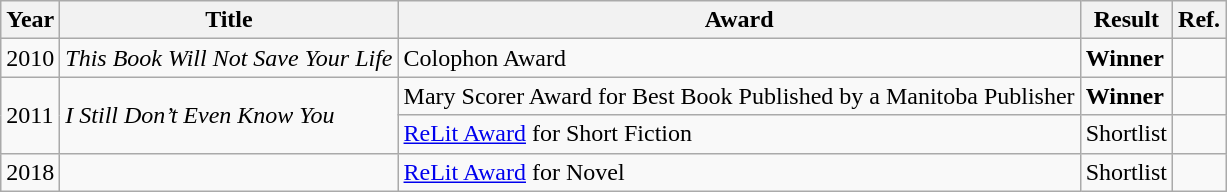<table class="wikitable">
<tr>
<th>Year</th>
<th>Title</th>
<th>Award</th>
<th>Result</th>
<th>Ref.</th>
</tr>
<tr>
<td>2010</td>
<td><em>This Book Will Not Save Your Life</em></td>
<td>Colophon Award</td>
<td><strong>Winner</strong></td>
<td></td>
</tr>
<tr>
<td rowspan="2">2011</td>
<td rowspan="2"><em>I Still Don’t Even Know You</em></td>
<td>Mary Scorer Award for Best Book Published by a Manitoba Publisher</td>
<td><strong>Winner</strong></td>
<td></td>
</tr>
<tr>
<td><a href='#'>ReLit Award</a> for Short Fiction</td>
<td>Shortlist</td>
<td></td>
</tr>
<tr>
<td>2018</td>
<td></td>
<td><a href='#'>ReLit Award</a> for Novel</td>
<td>Shortlist</td>
<td></td>
</tr>
</table>
